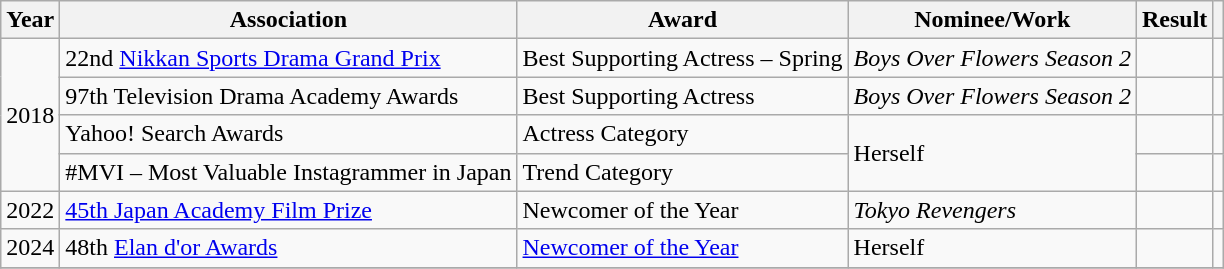<table class="wikitable plainrowheaders">
<tr>
<th>Year</th>
<th>Association</th>
<th>Award</th>
<th>Nominee/Work</th>
<th>Result</th>
<th></th>
</tr>
<tr>
<td rowspan="4">2018</td>
<td>22nd <a href='#'>Nikkan Sports Drama Grand Prix</a></td>
<td>Best Supporting Actress – Spring</td>
<td><em>Boys Over Flowers Season 2</em></td>
<td></td>
<td></td>
</tr>
<tr>
<td>97th Television Drama Academy Awards</td>
<td>Best Supporting Actress</td>
<td><em>Boys Over Flowers Season 2</em></td>
<td></td>
<td></td>
</tr>
<tr>
<td>Yahoo! Search Awards</td>
<td>Actress Category</td>
<td rowspan="2">Herself</td>
<td></td>
<td></td>
</tr>
<tr>
<td>#MVI – Most Valuable Instagrammer in Japan</td>
<td>Trend Category</td>
<td></td>
<td></td>
</tr>
<tr>
<td>2022</td>
<td><a href='#'>45th Japan Academy Film Prize</a></td>
<td>Newcomer of the Year</td>
<td><em>Tokyo Revengers</em></td>
<td></td>
<td></td>
</tr>
<tr>
<td>2024</td>
<td>48th <a href='#'>Elan d'or Awards</a></td>
<td><a href='#'>Newcomer of the Year</a></td>
<td>Herself</td>
<td></td>
<td></td>
</tr>
<tr>
</tr>
</table>
